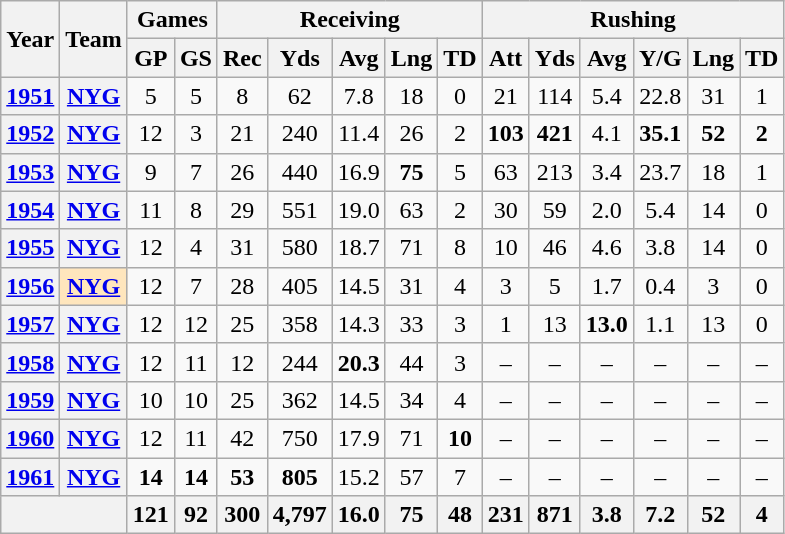<table class= "wikitable" style="text-align:center;">
<tr>
<th rowspan="2">Year</th>
<th rowspan="2">Team</th>
<th colspan="2">Games</th>
<th colspan="5">Receiving</th>
<th colspan="6">Rushing</th>
</tr>
<tr>
<th>GP</th>
<th>GS</th>
<th>Rec</th>
<th>Yds</th>
<th>Avg</th>
<th>Lng</th>
<th>TD</th>
<th>Att</th>
<th>Yds</th>
<th>Avg</th>
<th>Y/G</th>
<th>Lng</th>
<th>TD</th>
</tr>
<tr>
<th><a href='#'>1951</a></th>
<th><a href='#'>NYG</a></th>
<td>5</td>
<td>5</td>
<td>8</td>
<td>62</td>
<td>7.8</td>
<td>18</td>
<td>0</td>
<td>21</td>
<td>114</td>
<td>5.4</td>
<td>22.8</td>
<td>31</td>
<td>1</td>
</tr>
<tr>
<th><a href='#'>1952</a></th>
<th><a href='#'>NYG</a></th>
<td>12</td>
<td>3</td>
<td>21</td>
<td>240</td>
<td>11.4</td>
<td>26</td>
<td>2</td>
<td><strong>103</strong></td>
<td><strong>421</strong></td>
<td>4.1</td>
<td><strong>35.1</strong></td>
<td><strong>52</strong></td>
<td><strong>2</strong></td>
</tr>
<tr>
<th><a href='#'>1953</a></th>
<th><a href='#'>NYG</a></th>
<td>9</td>
<td>7</td>
<td>26</td>
<td>440</td>
<td>16.9</td>
<td><strong>75</strong></td>
<td>5</td>
<td>63</td>
<td>213</td>
<td>3.4</td>
<td>23.7</td>
<td>18</td>
<td>1</td>
</tr>
<tr>
<th><a href='#'>1954</a></th>
<th><a href='#'>NYG</a></th>
<td>11</td>
<td>8</td>
<td>29</td>
<td>551</td>
<td>19.0</td>
<td>63</td>
<td>2</td>
<td>30</td>
<td>59</td>
<td>2.0</td>
<td>5.4</td>
<td>14</td>
<td>0</td>
</tr>
<tr>
<th><a href='#'>1955</a></th>
<th><a href='#'>NYG</a></th>
<td>12</td>
<td>4</td>
<td>31</td>
<td>580</td>
<td>18.7</td>
<td>71</td>
<td>8</td>
<td>10</td>
<td>46</td>
<td>4.6</td>
<td>3.8</td>
<td>14</td>
<td>0</td>
</tr>
<tr>
<th><a href='#'>1956</a></th>
<th style="background:#ffe6bd;"><a href='#'>NYG</a></th>
<td>12</td>
<td>7</td>
<td>28</td>
<td>405</td>
<td>14.5</td>
<td>31</td>
<td>4</td>
<td>3</td>
<td>5</td>
<td>1.7</td>
<td>0.4</td>
<td>3</td>
<td>0</td>
</tr>
<tr>
<th><a href='#'>1957</a></th>
<th><a href='#'>NYG</a></th>
<td>12</td>
<td>12</td>
<td>25</td>
<td>358</td>
<td>14.3</td>
<td>33</td>
<td>3</td>
<td>1</td>
<td>13</td>
<td><strong>13.0</strong></td>
<td>1.1</td>
<td>13</td>
<td>0</td>
</tr>
<tr>
<th><a href='#'>1958</a></th>
<th><a href='#'>NYG</a></th>
<td>12</td>
<td>11</td>
<td>12</td>
<td>244</td>
<td><strong>20.3</strong></td>
<td>44</td>
<td>3</td>
<td>–</td>
<td>–</td>
<td>–</td>
<td>–</td>
<td>–</td>
<td>–</td>
</tr>
<tr>
<th><a href='#'>1959</a></th>
<th><a href='#'>NYG</a></th>
<td>10</td>
<td>10</td>
<td>25</td>
<td>362</td>
<td>14.5</td>
<td>34</td>
<td>4</td>
<td>–</td>
<td>–</td>
<td>–</td>
<td>–</td>
<td>–</td>
<td>–</td>
</tr>
<tr>
<th><a href='#'>1960</a></th>
<th><a href='#'>NYG</a></th>
<td>12</td>
<td>11</td>
<td>42</td>
<td>750</td>
<td>17.9</td>
<td>71</td>
<td><strong>10</strong></td>
<td>–</td>
<td>–</td>
<td>–</td>
<td>–</td>
<td>–</td>
<td>–</td>
</tr>
<tr>
<th><a href='#'>1961</a></th>
<th><a href='#'>NYG</a></th>
<td><strong>14</strong></td>
<td><strong>14</strong></td>
<td><strong>53</strong></td>
<td><strong>805</strong></td>
<td>15.2</td>
<td>57</td>
<td>7</td>
<td>–</td>
<td>–</td>
<td>–</td>
<td>–</td>
<td>–</td>
<td>–</td>
</tr>
<tr>
<th colspan="2"></th>
<th>121</th>
<th>92</th>
<th>300</th>
<th>4,797</th>
<th>16.0</th>
<th>75</th>
<th>48</th>
<th>231</th>
<th>871</th>
<th>3.8</th>
<th>7.2</th>
<th>52</th>
<th>4</th>
</tr>
</table>
